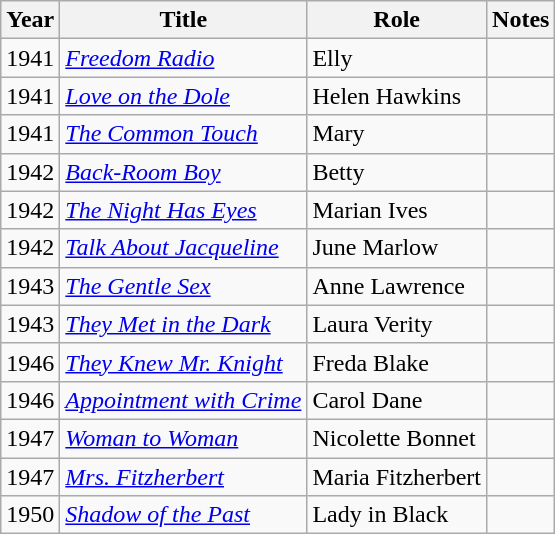<table class="wikitable">
<tr>
<th>Year</th>
<th>Title</th>
<th>Role</th>
<th>Notes</th>
</tr>
<tr>
<td>1941</td>
<td><em><a href='#'>Freedom Radio</a></em></td>
<td>Elly</td>
<td></td>
</tr>
<tr>
<td>1941</td>
<td><em><a href='#'>Love on the Dole</a></em></td>
<td>Helen Hawkins</td>
<td></td>
</tr>
<tr>
<td>1941</td>
<td><em><a href='#'>The Common Touch</a></em></td>
<td>Mary</td>
<td></td>
</tr>
<tr>
<td>1942</td>
<td><em><a href='#'>Back-Room Boy</a></em></td>
<td>Betty</td>
<td></td>
</tr>
<tr>
<td>1942</td>
<td><em><a href='#'>The Night Has Eyes</a></em></td>
<td>Marian Ives</td>
<td></td>
</tr>
<tr>
<td>1942</td>
<td><em><a href='#'>Talk About Jacqueline</a></em></td>
<td>June Marlow</td>
<td></td>
</tr>
<tr>
<td>1943</td>
<td><em><a href='#'>The Gentle Sex</a></em></td>
<td>Anne Lawrence</td>
<td></td>
</tr>
<tr>
<td>1943</td>
<td><em><a href='#'>They Met in the Dark</a></em></td>
<td>Laura Verity</td>
<td></td>
</tr>
<tr>
<td>1946</td>
<td><em><a href='#'>They Knew Mr. Knight</a></em></td>
<td>Freda Blake</td>
<td></td>
</tr>
<tr>
<td>1946</td>
<td><em><a href='#'>Appointment with Crime</a></em></td>
<td>Carol Dane</td>
<td></td>
</tr>
<tr>
<td>1947</td>
<td><em><a href='#'>Woman to Woman</a></em></td>
<td>Nicolette Bonnet</td>
<td></td>
</tr>
<tr>
<td>1947</td>
<td><em><a href='#'>Mrs. Fitzherbert</a></em></td>
<td>Maria Fitzherbert</td>
<td></td>
</tr>
<tr>
<td>1950</td>
<td><em><a href='#'>Shadow of the Past</a></em></td>
<td>Lady in Black</td>
<td></td>
</tr>
</table>
